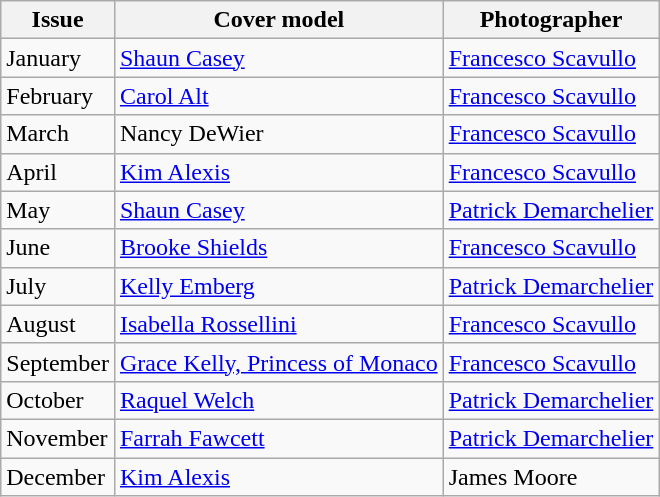<table class="sortable wikitable">
<tr>
<th>Issue</th>
<th>Cover model</th>
<th>Photographer</th>
</tr>
<tr>
<td>January</td>
<td><a href='#'>Shaun Casey</a></td>
<td><a href='#'>Francesco Scavullo</a></td>
</tr>
<tr>
<td>February</td>
<td><a href='#'>Carol Alt</a></td>
<td><a href='#'>Francesco Scavullo</a></td>
</tr>
<tr>
<td>March</td>
<td>Nancy DeWier</td>
<td><a href='#'>Francesco Scavullo</a></td>
</tr>
<tr>
<td>April</td>
<td><a href='#'>Kim Alexis</a></td>
<td><a href='#'>Francesco Scavullo</a></td>
</tr>
<tr>
<td>May</td>
<td><a href='#'>Shaun Casey</a></td>
<td><a href='#'>Patrick Demarchelier</a></td>
</tr>
<tr>
<td>June</td>
<td><a href='#'>Brooke Shields</a></td>
<td><a href='#'>Francesco Scavullo</a></td>
</tr>
<tr>
<td>July</td>
<td><a href='#'>Kelly Emberg</a></td>
<td><a href='#'>Patrick Demarchelier</a></td>
</tr>
<tr>
<td>August</td>
<td><a href='#'>Isabella Rossellini</a></td>
<td><a href='#'>Francesco Scavullo</a></td>
</tr>
<tr>
<td>September</td>
<td><a href='#'>Grace Kelly, Princess of Monaco</a></td>
<td><a href='#'>Francesco Scavullo</a></td>
</tr>
<tr>
<td>October</td>
<td><a href='#'>Raquel Welch</a></td>
<td><a href='#'>Patrick Demarchelier</a></td>
</tr>
<tr>
<td>November</td>
<td><a href='#'>Farrah Fawcett</a></td>
<td><a href='#'>Patrick Demarchelier</a></td>
</tr>
<tr>
<td>December</td>
<td><a href='#'>Kim Alexis</a></td>
<td>James Moore</td>
</tr>
</table>
